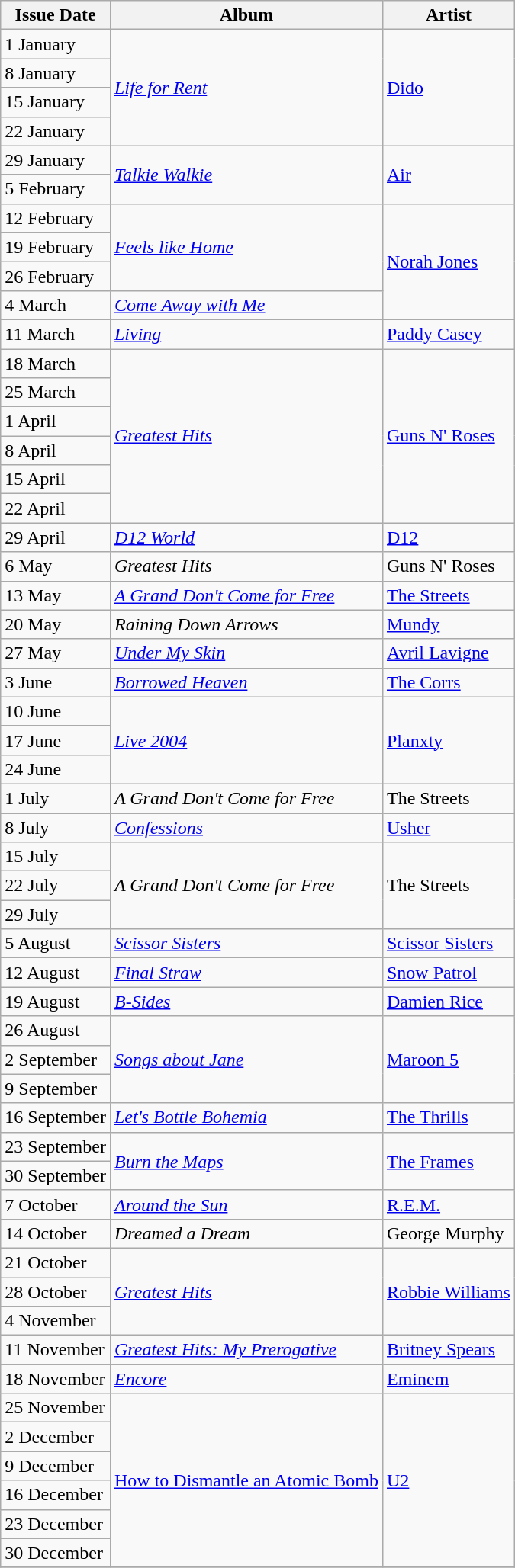<table class="wikitable">
<tr>
<th>Issue Date</th>
<th>Album</th>
<th>Artist</th>
</tr>
<tr>
<td>1 January</td>
<td rowspan="4"><em><a href='#'>Life for Rent</a></em></td>
<td rowspan="4"><a href='#'>Dido</a></td>
</tr>
<tr>
<td>8 January</td>
</tr>
<tr>
<td>15 January</td>
</tr>
<tr>
<td>22 January</td>
</tr>
<tr>
<td>29 January</td>
<td rowspan="2"><em><a href='#'>Talkie Walkie</a></em></td>
<td rowspan="2"><a href='#'>Air</a></td>
</tr>
<tr>
<td>5 February</td>
</tr>
<tr>
<td>12 February</td>
<td rowspan="3"><em><a href='#'>Feels like Home</a></em></td>
<td rowspan="4"><a href='#'>Norah Jones</a></td>
</tr>
<tr>
<td>19 February</td>
</tr>
<tr>
<td>26 February</td>
</tr>
<tr>
<td>4 March</td>
<td><em><a href='#'>Come Away with Me</a></em></td>
</tr>
<tr>
<td>11 March</td>
<td><em><a href='#'>Living</a></em></td>
<td><a href='#'>Paddy Casey</a></td>
</tr>
<tr>
<td>18 March</td>
<td rowspan="6"><em><a href='#'>Greatest Hits</a></em></td>
<td rowspan="6"><a href='#'>Guns N' Roses</a></td>
</tr>
<tr>
<td>25 March</td>
</tr>
<tr>
<td>1 April</td>
</tr>
<tr>
<td>8 April</td>
</tr>
<tr>
<td>15 April</td>
</tr>
<tr>
<td>22 April</td>
</tr>
<tr>
<td>29 April</td>
<td><em><a href='#'>D12 World</a></em></td>
<td><a href='#'>D12</a></td>
</tr>
<tr>
<td>6 May</td>
<td><em>Greatest Hits</em></td>
<td>Guns N' Roses</td>
</tr>
<tr>
<td>13 May</td>
<td><em><a href='#'>A Grand Don't Come for Free</a></em></td>
<td><a href='#'>The Streets</a></td>
</tr>
<tr>
<td>20 May</td>
<td><em>Raining Down Arrows</em></td>
<td><a href='#'>Mundy</a></td>
</tr>
<tr>
<td>27 May</td>
<td><em><a href='#'>Under My Skin</a></em></td>
<td><a href='#'>Avril Lavigne</a></td>
</tr>
<tr>
<td>3 June</td>
<td><em><a href='#'>Borrowed Heaven</a></em></td>
<td><a href='#'>The Corrs</a></td>
</tr>
<tr>
<td>10 June</td>
<td rowspan="3"><em><a href='#'>Live 2004</a></em></td>
<td rowspan="3"><a href='#'>Planxty</a></td>
</tr>
<tr>
<td>17 June</td>
</tr>
<tr>
<td>24 June</td>
</tr>
<tr>
<td>1 July</td>
<td><em>A Grand Don't Come for Free</em></td>
<td>The Streets</td>
</tr>
<tr>
<td>8 July</td>
<td><em><a href='#'>Confessions</a></em></td>
<td><a href='#'>Usher</a></td>
</tr>
<tr>
<td>15 July</td>
<td rowspan="3"><em>A Grand Don't Come for Free</em></td>
<td rowspan="3">The Streets</td>
</tr>
<tr>
<td>22 July</td>
</tr>
<tr>
<td>29 July</td>
</tr>
<tr>
<td>5 August</td>
<td><em> <a href='#'>Scissor Sisters</a> </em></td>
<td><a href='#'>Scissor Sisters</a></td>
</tr>
<tr>
<td>12 August</td>
<td><em><a href='#'>Final Straw</a></em></td>
<td><a href='#'>Snow Patrol</a></td>
</tr>
<tr>
<td>19 August</td>
<td><em><a href='#'>B-Sides</a></em></td>
<td><a href='#'>Damien Rice</a></td>
</tr>
<tr>
<td>26 August</td>
<td rowspan="3"><em><a href='#'>Songs about Jane</a></em></td>
<td rowspan="3"><a href='#'>Maroon 5</a></td>
</tr>
<tr>
<td>2 September</td>
</tr>
<tr>
<td>9 September</td>
</tr>
<tr>
<td>16 September</td>
<td><em><a href='#'>Let's Bottle Bohemia</a></em></td>
<td><a href='#'>The Thrills</a></td>
</tr>
<tr>
<td>23 September</td>
<td rowspan="2"><em><a href='#'>Burn the Maps</a></em></td>
<td rowspan="2"><a href='#'>The Frames</a></td>
</tr>
<tr>
<td>30 September</td>
</tr>
<tr>
<td>7 October</td>
<td><em><a href='#'>Around the Sun</a></em></td>
<td><a href='#'>R.E.M.</a></td>
</tr>
<tr>
<td>14 October</td>
<td><em>Dreamed a Dream</em></td>
<td>George Murphy</td>
</tr>
<tr>
<td>21 October</td>
<td rowspan="3"><em><a href='#'>Greatest Hits</a></em></td>
<td rowspan="3"><a href='#'>Robbie Williams</a></td>
</tr>
<tr>
<td>28 October</td>
</tr>
<tr>
<td>4 November</td>
</tr>
<tr>
<td>11 November</td>
<td><em><a href='#'>Greatest Hits: My Prerogative</a></em></td>
<td><a href='#'>Britney Spears</a></td>
</tr>
<tr>
<td>18 November</td>
<td><a href='#'><em>Encore</em></a></td>
<td><a href='#'>Eminem</a></td>
</tr>
<tr>
<td>25 November</td>
<td rowspan="6"><a href='#'>How to Dismantle an Atomic Bomb</a></td>
<td rowspan="6"><a href='#'>U2</a></td>
</tr>
<tr>
<td>2 December</td>
</tr>
<tr>
<td>9 December</td>
</tr>
<tr>
<td>16 December</td>
</tr>
<tr>
<td>23 December</td>
</tr>
<tr>
<td>30 December</td>
</tr>
<tr>
</tr>
</table>
